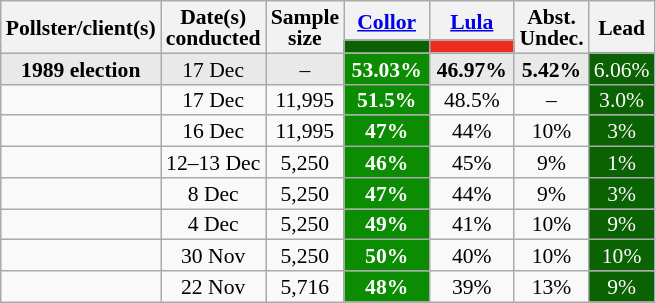<table class="wikitable sortable" style="text-align:center;font-size:90%;line-height:14px;">
<tr>
<th rowspan="2">Pollster/client(s)</th>
<th rowspan="2">Date(s)<br>conducted</th>
<th rowspan="2" data-sort-type="number">Sample<br>size</th>
<th class="unsortable" style="width:50px;"><a href='#'>Collor</a><br></th>
<th class="unsortable" style="width:50px;"><a href='#'>Lula</a><br></th>
<th rowspan="2" class="unsortable">Abst.<br>Undec.</th>
<th rowspan="2" data-sort-type="number">Lead</th>
</tr>
<tr>
<th data-sort-type="number" class="sortable" style="background:#0B6202;"></th>
<th data-sort-type="number" class="sortable" style="background:#EB2E21;"></th>
</tr>
<tr style="background:#E9E9E9;">
<td><strong>1989 election</strong></td>
<td>17 Dec</td>
<td>–</td>
<td style="background:#0B8C02; color:white"><strong>53.03%</strong></td>
<td><strong>46.97%</strong></td>
<td><strong>5.42%</strong></td>
<td style="background:#0B6202; color:white">6.06%</td>
</tr>
<tr>
<td></td>
<td>17 Dec</td>
<td>11,995</td>
<td style="background:#0B8C02; color:white"><strong>51.5%</strong></td>
<td>48.5%</td>
<td>–</td>
<td style="background:#0B6202; color:white">3.0%</td>
</tr>
<tr>
<td></td>
<td>16 Dec</td>
<td>11,995</td>
<td style="background:#0B8C02; color:white"><strong>47%</strong></td>
<td>44%</td>
<td>10%</td>
<td style="background:#0B6202; color:white">3%</td>
</tr>
<tr>
<td></td>
<td>12–13 Dec</td>
<td>5,250</td>
<td style="background:#0B8C02; color:white"><strong>46%</strong></td>
<td>45%</td>
<td>9%</td>
<td style="background:#0B6202; color:white">1%</td>
</tr>
<tr>
<td></td>
<td>8 Dec</td>
<td>5,250</td>
<td style="background:#0B8C02; color:white"><strong>47%</strong></td>
<td>44%</td>
<td>9%</td>
<td style="background:#0B6202; color:white">3%</td>
</tr>
<tr>
<td></td>
<td>4 Dec</td>
<td>5,250</td>
<td style="background:#0B8C02; color:white"><strong>49%</strong></td>
<td>41%</td>
<td>10%</td>
<td style="background:#0B6202; color:white">9%</td>
</tr>
<tr>
<td></td>
<td>30 Nov</td>
<td>5,250</td>
<td style="background:#0B8C02; color:white"><strong>50%</strong></td>
<td>40%</td>
<td>10%</td>
<td style="background:#0B6202; color:white">10%</td>
</tr>
<tr>
<td></td>
<td>22 Nov</td>
<td>5,716</td>
<td style="background:#0B8C02; color:white"><strong>48%</strong></td>
<td>39%</td>
<td>13%</td>
<td style="background:#0B6202; color:white">9%</td>
</tr>
</table>
